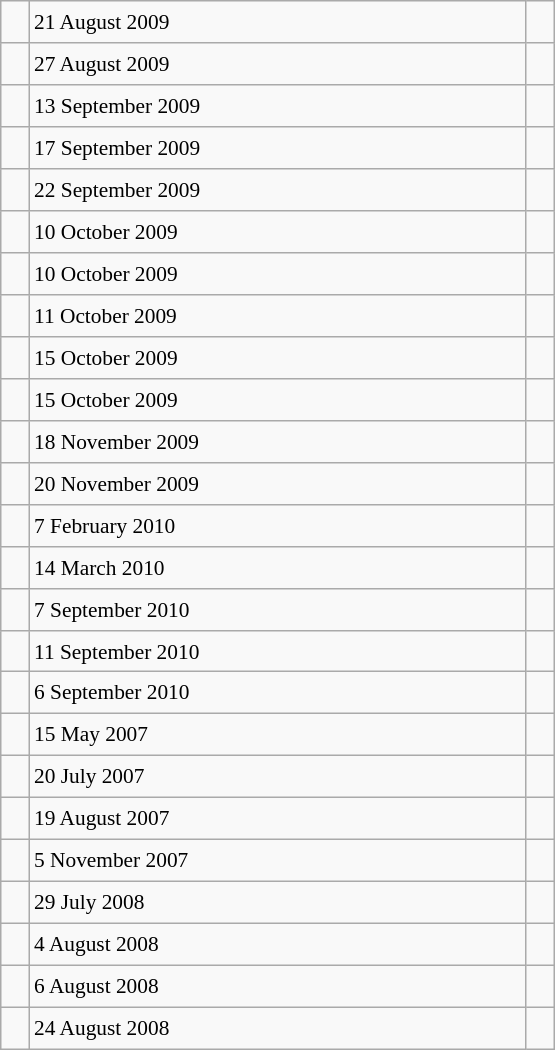<table class="wikitable" style="font-size: 89%; float: left; width: 26em; margin-right: 1em; height: 700px">
<tr>
<td></td>
<td>21 August 2009</td>
<td></td>
</tr>
<tr>
<td></td>
<td>27 August 2009</td>
<td></td>
</tr>
<tr>
<td></td>
<td>13 September 2009</td>
<td></td>
</tr>
<tr>
<td></td>
<td>17 September 2009</td>
<td></td>
</tr>
<tr>
<td></td>
<td>22 September 2009</td>
<td></td>
</tr>
<tr>
<td></td>
<td>10 October 2009</td>
<td></td>
</tr>
<tr>
<td></td>
<td>10 October 2009</td>
<td></td>
</tr>
<tr>
<td></td>
<td>11 October 2009</td>
<td></td>
</tr>
<tr>
<td></td>
<td>15 October 2009</td>
<td></td>
</tr>
<tr>
<td></td>
<td>15 October 2009</td>
<td></td>
</tr>
<tr>
<td></td>
<td>18 November 2009</td>
<td></td>
</tr>
<tr>
<td></td>
<td>20 November 2009</td>
<td></td>
</tr>
<tr>
<td></td>
<td>7 February 2010</td>
<td></td>
</tr>
<tr>
<td></td>
<td>14 March 2010</td>
<td></td>
</tr>
<tr>
<td></td>
<td>7 September 2010</td>
<td></td>
</tr>
<tr>
<td></td>
<td>11 September 2010</td>
<td></td>
</tr>
<tr>
<td></td>
<td>6 September 2010</td>
<td></td>
</tr>
<tr>
<td></td>
<td>15 May 2007</td>
<td></td>
</tr>
<tr>
<td></td>
<td>20 July 2007</td>
<td></td>
</tr>
<tr>
<td></td>
<td>19 August 2007</td>
<td></td>
</tr>
<tr>
<td></td>
<td>5 November 2007</td>
<td></td>
</tr>
<tr>
<td></td>
<td>29 July 2008</td>
<td></td>
</tr>
<tr>
<td></td>
<td>4 August 2008</td>
<td></td>
</tr>
<tr>
<td></td>
<td>6 August 2008</td>
<td></td>
</tr>
<tr>
<td></td>
<td>24 August 2008</td>
<td></td>
</tr>
</table>
